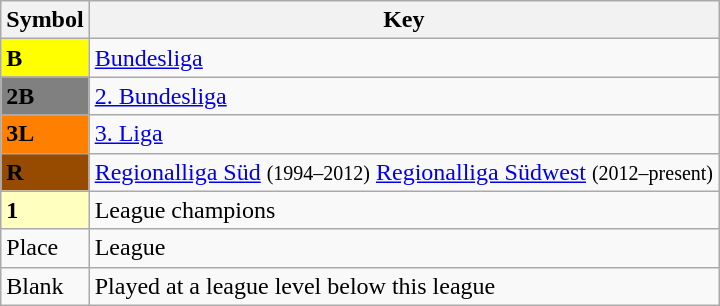<table class="wikitable" align="center">
<tr>
<th>Symbol</th>
<th>Key</th>
</tr>
<tr>
<td style="background:#FFFF00"><strong>B</strong></td>
<td><a href='#'>Bundesliga</a></td>
</tr>
<tr>
<td style="background:#808080"><strong>2B</strong></td>
<td><a href='#'>2. Bundesliga</a></td>
</tr>
<tr>
<td style="background:#FF7F00"><strong>3L</strong></td>
<td><a href='#'>3. Liga</a></td>
</tr>
<tr>
<td style="background:#964B00"><strong>R</strong></td>
<td><a href='#'>Regionalliga Süd</a> <small>(1994–2012)</small>  <a href='#'>Regionalliga Südwest</a> <small>(2012–present)</small></td>
</tr>
<tr>
<td style="background:#ffffbf"><strong>1</strong></td>
<td>League champions</td>
</tr>
<tr>
<td>Place</td>
<td>League</td>
</tr>
<tr>
<td>Blank</td>
<td>Played at a league level below this league</td>
</tr>
</table>
